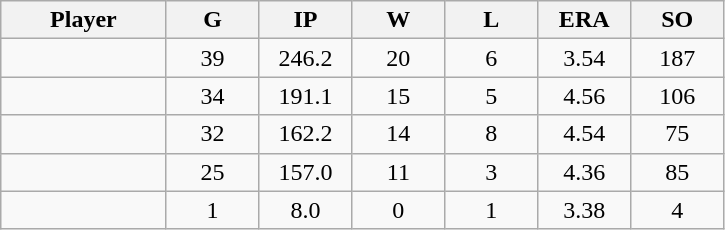<table class="wikitable sortable">
<tr>
<th bgcolor="#DDDDFF" width="16%">Player</th>
<th bgcolor="#DDDDFF" width="9%">G</th>
<th bgcolor="#DDDDFF" width="9%">IP</th>
<th bgcolor="#DDDDFF" width="9%">W</th>
<th bgcolor="#DDDDFF" width="9%">L</th>
<th bgcolor="#DDDDFF" width="9%">ERA</th>
<th bgcolor="#DDDDFF" width="9%">SO</th>
</tr>
<tr align="center">
<td></td>
<td>39</td>
<td>246.2</td>
<td>20</td>
<td>6</td>
<td>3.54</td>
<td>187</td>
</tr>
<tr align="center">
<td></td>
<td>34</td>
<td>191.1</td>
<td>15</td>
<td>5</td>
<td>4.56</td>
<td>106</td>
</tr>
<tr align="center">
<td></td>
<td>32</td>
<td>162.2</td>
<td>14</td>
<td>8</td>
<td>4.54</td>
<td>75</td>
</tr>
<tr align="center">
<td></td>
<td>25</td>
<td>157.0</td>
<td>11</td>
<td>3</td>
<td>4.36</td>
<td>85</td>
</tr>
<tr align="center">
<td></td>
<td>1</td>
<td>8.0</td>
<td>0</td>
<td>1</td>
<td>3.38</td>
<td>4</td>
</tr>
</table>
